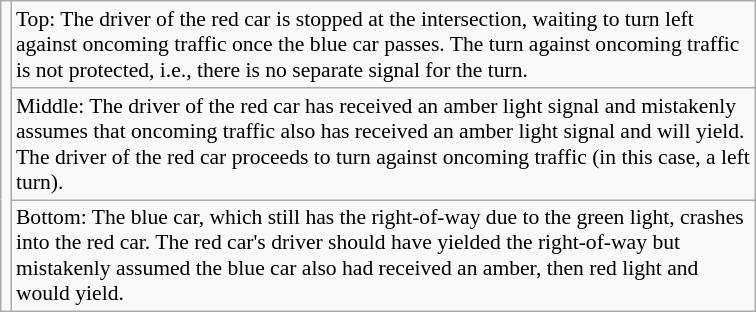<table class="wikitable floatright" style="font-size:90%;text-align:left;width:35em;">
<tr>
<td rowspan=3></td>
<td>Top: The driver of the red car is stopped at the intersection, waiting to turn left against oncoming traffic once the blue car passes. The turn against oncoming traffic is not protected, i.e., there is no separate signal for the turn.</td>
</tr>
<tr>
<td>Middle: The driver of the red car has received an amber light signal and mistakenly assumes that oncoming traffic also has received an amber light signal and will yield. The driver of the red car proceeds to turn against oncoming traffic (in this case, a left turn).</td>
</tr>
<tr>
<td>Bottom: The blue car, which still has the right-of-way due to the green light, crashes into the red car. The red car's driver should have yielded the right-of-way but mistakenly assumed the blue car also had received an amber, then red light and would yield.</td>
</tr>
</table>
